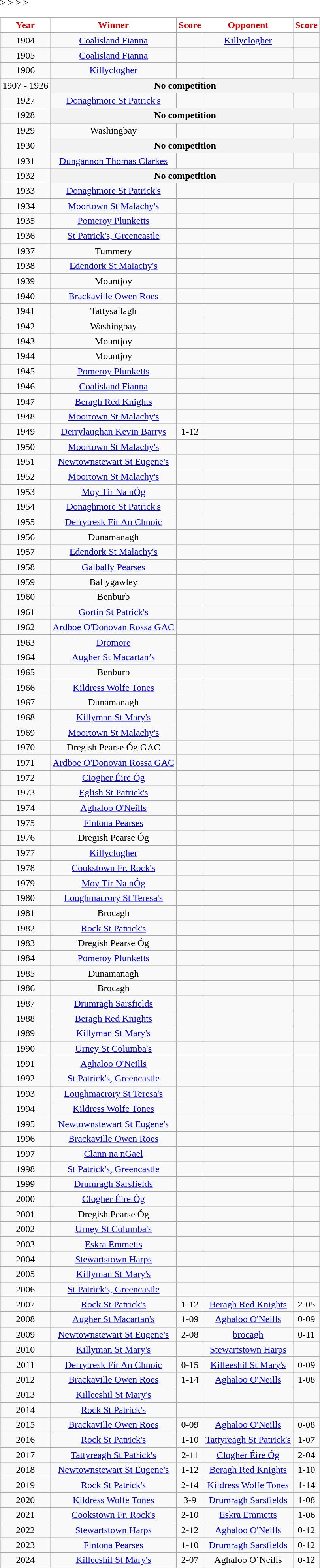<table class="wikitable" style="text-align:center;">
<tr>
<th style="background:white;color:#E00000">Year</th>
<th style="background:white;color:#E00000">Winner</th>
<th style="background:white;color:#E00000">Score</th>
<th style="background:white;color:#E00000">Opponent</th>
<th style="background:white;color:#E00000">Score</th>
</tr>
<tr>
<td>1904</td>
<td><a href='#'>Coalisland Fianna</a></td>
<td></td>
<td><a href='#'>Killyclogher</a></td>
<td></td>
</tr>
<tr>
<td>1905</td>
<td><a href='#'>Coalisland Fianna</a></td>
<td></td>
<td></td>
</tr>
<tr>
<td>1906</td>
<td><a href='#'>Killyclogher</a></td>
<td></td>
<td></td>
<td></td>
</tr>
<tr>
<td>1907 - 1926</td>
<th colspan=4 align=center>No competition</th>
</tr>
<tr>
<td>1927</td>
<td><a href='#'>Donaghmore St Patrick's</a></td>
<td></td>
<td></td>
<td></td>
</tr>
<tr>
<td>1928</td>
<th colspan=4 align=center>No competition</th>
</tr>
<tr>
<td>1929</td>
<td>Washingbay</td>
<td></td>
<td></td>
<td></td>
</tr>
<tr>
<td>1930</td>
<th colspan=4 align=center>No competition</th>
</tr>
<tr>
<td>1931</td>
<td><a href='#'>Dungannon Thomas Clarkes</a></td>
<td></td>
<td></td>
<td></td>
</tr>
<tr>
<td>1932</td>
<th colspan=4 align=center>No competition</th>
</tr>
<tr -->>
<td>1933</td>
<td><a href='#'>Donaghmore St Patrick's</a></td>
<td></td>
<td></td>
<td></td>
</tr>
<tr>
<td>1934</td>
<td><a href='#'>Moortown St Malachy's</a></td>
<td></td>
<td></td>
<td></td>
</tr>
<tr>
<td>1935</td>
<td><a href='#'>Pomeroy Plunketts</a></td>
<td></td>
<td></td>
<td></td>
</tr>
<tr>
<td>1936</td>
<td><a href='#'>St Patrick's, Greencastle</a></td>
<td></td>
<td></td>
<td></td>
</tr>
<tr>
<td>1937</td>
<td>Tummery</td>
<td></td>
<td></td>
<td></td>
</tr>
<tr>
<td>1938</td>
<td><a href='#'>Edendork St Malachy's</a></td>
<td></td>
<td></td>
<td></td>
</tr>
<tr>
<td>1939</td>
<td>Mountjoy</td>
<td></td>
<td></td>
<td></td>
</tr>
<tr>
<td>1940</td>
<td><a href='#'>Brackaville Owen Roes</a></td>
<td></td>
<td></td>
<td></td>
</tr>
<tr>
<td>1941</td>
<td>Tattysallagh</td>
<td></td>
<td></td>
<td></td>
</tr>
<tr>
<td>1942</td>
<td>Washingbay</td>
<td></td>
<td></td>
<td></td>
</tr>
<tr>
<td>1943</td>
<td>Mountjoy</td>
<td></td>
<td></td>
<td></td>
</tr>
<tr>
<td>1944</td>
<td>Mountjoy</td>
<td></td>
<td></td>
<td></td>
</tr>
<tr>
<td>1945</td>
<td><a href='#'>Pomeroy Plunketts</a></td>
<td></td>
<td></td>
<td></td>
</tr>
<tr>
<td>1946</td>
<td><a href='#'>Coalisland Fianna</a></td>
<td></td>
<td></td>
<td></td>
</tr>
<tr>
<td>1947</td>
<td><a href='#'>Beragh Red Knights</a></td>
<td></td>
<td></td>
<td></td>
</tr>
<tr>
<td>1948</td>
<td><a href='#'>Moortown St Malachy's</a></td>
<td></td>
<td></td>
<td></td>
</tr>
<tr>
<td>1949</td>
<td><a href='#'>Derrylaughan Kevin Barrys</a></td>
<td>1-12</td>
<td></td>
<td></td>
</tr>
<tr>
<td>1950</td>
<td><a href='#'>Moortown St Malachy's</a></td>
<td></td>
<td></td>
<td></td>
</tr>
<tr>
<td>1951</td>
<td><a href='#'>Newtownstewart St Eugene's</a></td>
<td></td>
<td></td>
<td></td>
</tr>
<tr>
<td>1952</td>
<td><a href='#'>Moortown St Malachy's</a></td>
<td></td>
<td></td>
<td></td>
</tr>
<tr -->>
<td>1953</td>
<td><a href='#'>Moy Tír Na nÓg</a></td>
<td></td>
<td></td>
<td></td>
</tr>
<tr>
<td>1954</td>
<td><a href='#'>Donaghmore St Patrick's</a></td>
<td></td>
<td></td>
<td></td>
</tr>
<tr>
<td>1955</td>
<td><a href='#'>Derrytresk Fir An Chnoic</a></td>
<td></td>
<td></td>
<td></td>
</tr>
<tr>
<td>1956</td>
<td>Dunamanagh</td>
<td></td>
<td></td>
<td></td>
</tr>
<tr>
<td>1957</td>
<td><a href='#'>Edendork St Malachy's</a></td>
<td></td>
<td></td>
<td></td>
</tr>
<tr>
<td>1958</td>
<td><a href='#'>Galbally Pearses</a></td>
<td></td>
<td></td>
<td></td>
</tr>
<tr>
<td>1959</td>
<td>Ballygawley</td>
<td></td>
<td></td>
<td></td>
</tr>
<tr>
<td>1960</td>
<td>Benburb</td>
<td></td>
<td></td>
<td></td>
</tr>
<tr>
<td>1961</td>
<td><a href='#'>Gortin St Patrick's</a></td>
<td></td>
<td></td>
<td></td>
</tr>
<tr>
<td>1962</td>
<td><a href='#'>Ardboe O'Donovan Rossa GAC</a></td>
<td></td>
<td></td>
<td></td>
</tr>
<tr>
<td>1963</td>
<td><a href='#'>Dromore</a></td>
<td></td>
<td></td>
<td></td>
</tr>
<tr>
<td>1964</td>
<td><a href='#'>Augher St Macartan’s</a></td>
<td></td>
<td></td>
<td></td>
</tr>
<tr>
<td>1965</td>
<td>Benburb</td>
<td></td>
<td></td>
<td></td>
</tr>
<tr -->>
<td>1966</td>
<td><a href='#'>Kildress Wolfe Tones</a></td>
<td></td>
<td></td>
<td></td>
</tr>
<tr>
<td>1967</td>
<td>Dunamanagh</td>
<td></td>
<td></td>
<td></td>
</tr>
<tr>
<td>1968</td>
<td><a href='#'>Killyman St Mary's</a></td>
<td></td>
<td></td>
<td></td>
</tr>
<tr>
<td>1969</td>
<td><a href='#'>Moortown St Malachy's</a></td>
<td></td>
<td></td>
<td></td>
</tr>
<tr>
<td>1970</td>
<td>Dregish Pearse Óg GAC</td>
<td></td>
<td></td>
<td></td>
</tr>
<tr>
<td>1971</td>
<td><a href='#'>Ardboe O'Donovan Rossa GAC</a></td>
<td></td>
<td></td>
<td></td>
</tr>
<tr>
<td>1972</td>
<td><a href='#'>Clogher Éire Óg</a></td>
<td></td>
<td></td>
<td></td>
</tr>
<tr>
<td>1973</td>
<td><a href='#'>Eglish St Patrick's</a></td>
<td></td>
<td></td>
<td></td>
</tr>
<tr>
<td>1974</td>
<td><a href='#'>Aghaloo O'Neills</a></td>
<td></td>
<td></td>
<td></td>
</tr>
<tr>
<td>1975</td>
<td><a href='#'>Fintona Pearses</a></td>
<td></td>
<td></td>
<td></td>
</tr>
<tr>
<td>1976</td>
<td Dregish Pearse Óg GAC>Dregish Pearse Óg</td>
<td></td>
<td></td>
<td></td>
</tr>
<tr>
<td>1977</td>
<td><a href='#'>Killyclogher</a></td>
<td></td>
<td></td>
<td></td>
</tr>
<tr>
<td>1978</td>
<td><a href='#'>Cookstown Fr. Rock's</a></td>
<td></td>
<td></td>
<td></td>
</tr>
<tr>
<td>1979</td>
<td><a href='#'>Moy Tír Na nÓg</a></td>
<td></td>
<td></td>
<td></td>
</tr>
<tr>
<td>1980</td>
<td><a href='#'>Loughmacrory St Teresa's</a></td>
<td></td>
<td></td>
<td></td>
</tr>
<tr>
<td>1981</td>
<td>Brocagh</td>
<td></td>
<td></td>
<td></td>
</tr>
<tr>
<td>1982</td>
<td><a href='#'>Rock St Patrick's</a></td>
<td></td>
<td></td>
<td></td>
</tr>
<tr>
<td>1983</td>
<td Dregish Pearse Óg GAC>Dregish Pearse Óg</td>
<td></td>
<td></td>
<td></td>
</tr>
<tr>
<td>1984</td>
<td><a href='#'>Pomeroy Plunketts</a></td>
<td></td>
<td></td>
<td></td>
</tr>
<tr>
<td>1985</td>
<td>Dunamanagh</td>
<td></td>
<td></td>
<td></td>
</tr>
<tr>
<td>1986</td>
<td>Brocagh</td>
<td></td>
<td></td>
<td></td>
</tr>
<tr>
<td>1987</td>
<td><a href='#'>Drumragh Sarsfields</a></td>
<td></td>
<td></td>
<td></td>
</tr>
<tr>
<td>1988</td>
<td><a href='#'>Beragh Red Knights</a></td>
<td></td>
<td></td>
<td></td>
</tr>
<tr -->>
<td>1989</td>
<td><a href='#'>Killyman St Mary's</a></td>
<td></td>
<td></td>
<td></td>
</tr>
<tr>
<td>1990</td>
<td><a href='#'>Urney St Columba's</a></td>
<td></td>
<td></td>
<td></td>
</tr>
<tr>
<td>1991</td>
<td><a href='#'>Aghaloo O'Neills</a></td>
<td></td>
<td></td>
<td></td>
</tr>
<tr>
<td>1992</td>
<td><a href='#'>St Patrick's, Greencastle</a></td>
<td></td>
<td></td>
<td></td>
</tr>
<tr>
<td>1993</td>
<td><a href='#'>Loughmacrory St Teresa's</a></td>
<td></td>
<td></td>
<td></td>
</tr>
<tr>
<td>1994</td>
<td><a href='#'>Kildress Wolfe Tones</a></td>
<td></td>
<td></td>
<td></td>
</tr>
<tr>
<td>1995</td>
<td><a href='#'>Newtownstewart St Eugene's</a></td>
<td></td>
<td></td>
<td></td>
</tr>
<tr>
<td>1996</td>
<td><a href='#'>Brackaville Owen Roes</a></td>
<td></td>
<td></td>
<td></td>
</tr>
<tr>
<td>1997</td>
<td><a href='#'>Clann na nGael</a></td>
<td></td>
<td></td>
<td></td>
</tr>
<tr>
<td>1998</td>
<td><a href='#'>St Patrick's, Greencastle</a></td>
<td></td>
<td></td>
<td></td>
</tr>
<tr>
<td>1999</td>
<td><a href='#'>Drumragh Sarsfields</a></td>
<td></td>
<td></td>
<td></td>
</tr>
<tr>
<td>2000</td>
<td><a href='#'>Clogher Éire Óg</a></td>
<td></td>
<td></td>
<td></td>
</tr>
<tr>
<td>2001</td>
<td Dregish Pearse Óg GAC>Dregish Pearse Óg</td>
<td></td>
<td></td>
<td></td>
</tr>
<tr>
<td>2002</td>
<td><a href='#'>Urney St Columba's</a></td>
<td></td>
<td></td>
<td></td>
</tr>
<tr>
<td>2003</td>
<td><a href='#'>Eskra Emmetts</a></td>
<td></td>
<td></td>
<td></td>
</tr>
<tr>
<td>2004</td>
<td><a href='#'>Stewartstown Harps</a></td>
<td></td>
<td></td>
<td></td>
</tr>
<tr>
<td>2005</td>
<td><a href='#'>Killyman St Mary's</a></td>
<td></td>
<td></td>
<td></td>
</tr>
<tr>
<td>2006</td>
<td><a href='#'>St Patrick's, Greencastle</a></td>
<td></td>
<td></td>
<td></td>
</tr>
<tr>
<td>2007</td>
<td><a href='#'>Rock St Patrick's</a></td>
<td>1-12</td>
<td><a href='#'>Beragh Red Knights</a></td>
<td>2-05</td>
</tr>
<tr>
<td>2008</td>
<td><a href='#'>Augher St Macartan's</a></td>
<td>1-09</td>
<td><a href='#'>Aghaloo O'Neills</a></td>
<td>0-09</td>
</tr>
<tr>
<td>2009</td>
<td><a href='#'>Newtownstewart St Eugene's</a></td>
<td>2-08</td>
<td><a href='#'>brocagh</a></td>
<td>0-11</td>
</tr>
<tr>
<td>2010</td>
<td><a href='#'>Killyman St Mary's</a></td>
<td></td>
<td><a href='#'>Stewartstown Harps</a></td>
<td></td>
</tr>
<tr>
<td>2011</td>
<td><a href='#'>Derrytresk Fir An Chnoic</a></td>
<td>0-15</td>
<td><a href='#'>Killeeshil St Mary's</a></td>
<td>0-09</td>
</tr>
<tr>
<td>2012</td>
<td><a href='#'>Brackaville Owen Roes</a></td>
<td>1-14</td>
<td><a href='#'>Aghaloo O'Neills</a></td>
<td>1-08</td>
</tr>
<tr>
<td>2013</td>
<td><a href='#'>Killeeshil St Mary's</a></td>
<td></td>
<td></td>
<td></td>
</tr>
<tr>
<td>2014</td>
<td><a href='#'>Rock St Patrick's</a></td>
<td></td>
<td></td>
<td></td>
</tr>
<tr>
<td>2015</td>
<td><a href='#'>Brackaville Owen Roes</a></td>
<td>0-09</td>
<td><a href='#'>Aghaloo O'Neills</a></td>
<td>0-08</td>
</tr>
<tr>
<td>2016</td>
<td><a href='#'>Rock St Patrick's</a></td>
<td>1-10</td>
<td><a href='#'>Tattyreagh St Patrick's</a></td>
<td>1-07</td>
</tr>
<tr>
<td>2017</td>
<td><a href='#'>Tattyreagh St Patrick's</a></td>
<td>2-11</td>
<td><a href='#'>Clogher Éire Óg</a></td>
<td>2-04</td>
</tr>
<tr>
<td>2018</td>
<td><a href='#'>Newtownstewart St Eugene's</a></td>
<td>1-12</td>
<td><a href='#'>Beragh Red Knights</a></td>
<td>1-10</td>
</tr>
<tr>
<td>2019</td>
<td><a href='#'>Rock St Patrick's</a></td>
<td>2-14</td>
<td><a href='#'>Kildress Wolfe Tones</a></td>
<td>1-14</td>
</tr>
<tr>
<td>2020</td>
<td><a href='#'>Kildress Wolfe Tones</a></td>
<td>3-9</td>
<td><a href='#'>Drumragh Sarsfields</a></td>
<td>1-08</td>
</tr>
<tr>
<td>2021</td>
<td><a href='#'>Cookstown Fr. Rock's</a></td>
<td>2-10</td>
<td><a href='#'>Eskra Emmetts</a></td>
<td>1-06</td>
</tr>
<tr>
<td>2022</td>
<td><a href='#'>Stewartstown Harps</a></td>
<td>2-12</td>
<td><a href='#'>Aghaloo O'Neills</a></td>
<td>0-12</td>
</tr>
<tr>
<td>2023</td>
<td><a href='#'>Fintona Pearses</a></td>
<td>1-10</td>
<td><a href='#'>Drumragh Sarsfields</a></td>
<td>0-12</td>
</tr>
<tr>
<td>2024</td>
<td><a href='#'>Killeeshil St Mary's</a></td>
<td>2-07</td>
<td Aghaloo O’Neills GAC>Aghaloo O’Neills</td>
<td>0-12</td>
</tr>
</table>
